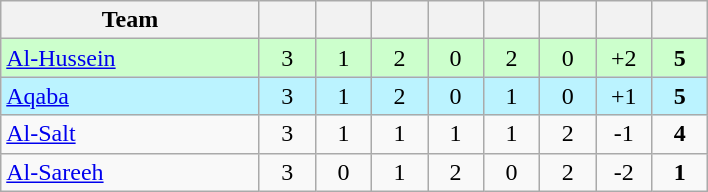<table class="wikitable" style="text-align: center;">
<tr>
<th width="165">Team</th>
<th width="30"></th>
<th width="30"></th>
<th width="30"></th>
<th width="30"></th>
<th width="30"></th>
<th width="30"></th>
<th width="30"></th>
<th width="30"></th>
</tr>
<tr bgcolor="#ccffcc">
<td align="left"><a href='#'>Al-Hussein</a></td>
<td>3</td>
<td>1</td>
<td>2</td>
<td>0</td>
<td>2</td>
<td>0</td>
<td>+2</td>
<td><strong>5</strong></td>
</tr>
<tr bgcolor="#bbf3ff">
<td align="left"><a href='#'>Aqaba</a></td>
<td>3</td>
<td>1</td>
<td>2</td>
<td>0</td>
<td>1</td>
<td>0</td>
<td>+1</td>
<td><strong>5</strong></td>
</tr>
<tr>
<td align="left"><a href='#'>Al-Salt</a></td>
<td>3</td>
<td>1</td>
<td>1</td>
<td>1</td>
<td>1</td>
<td>2</td>
<td>-1</td>
<td><strong>4</strong></td>
</tr>
<tr>
<td align="left"><a href='#'>Al-Sareeh</a></td>
<td>3</td>
<td>0</td>
<td>1</td>
<td>2</td>
<td>0</td>
<td>2</td>
<td>-2</td>
<td><strong>1</strong></td>
</tr>
</table>
